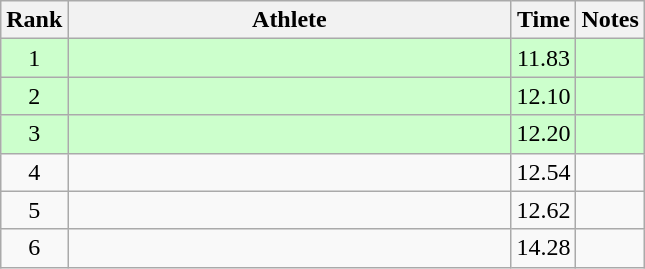<table class="wikitable" style="text-align:center">
<tr>
<th>Rank</th>
<th Style="width:18em">Athlete</th>
<th>Time</th>
<th>Notes</th>
</tr>
<tr style="background:#cfc">
<td>1</td>
<td style="text-align:left"></td>
<td>11.83</td>
<td></td>
</tr>
<tr style="background:#cfc">
<td>2</td>
<td style="text-align:left"></td>
<td>12.10</td>
<td></td>
</tr>
<tr style="background:#cfc">
<td>3</td>
<td style="text-align:left"></td>
<td>12.20</td>
<td></td>
</tr>
<tr>
<td>4</td>
<td style="text-align:left"></td>
<td>12.54</td>
<td></td>
</tr>
<tr>
<td>5</td>
<td style="text-align:left"></td>
<td>12.62</td>
<td></td>
</tr>
<tr>
<td>6</td>
<td style="text-align:left"></td>
<td>14.28</td>
<td></td>
</tr>
</table>
